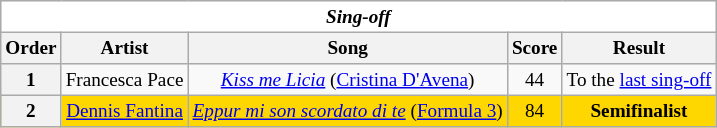<table class="wikitable" style="text-align:center; font-size:80%">
<tr>
<th style="background:#FFFFFF; text-align:center" colspan="9" colspan="5"><em>Sing-off</em></th>
</tr>
<tr>
<th>Order</th>
<th>Artist</th>
<th>Song</th>
<th>Score</th>
<th>Result</th>
</tr>
<tr>
<th scope=col>1</th>
<td>Francesca Pace</td>
<td><em><a href='#'>Kiss me Licia</a></em> (<a href='#'>Cristina D'Avena</a>)</td>
<td>44</td>
<td>To the <a href='#'>last sing-off</a></td>
</tr>
<tr bgcolor=gold>
<th scope=col>2</th>
<td><a href='#'>Dennis Fantina</a></td>
<td><em><a href='#'>Eppur mi son scordato di te</a></em> (<a href='#'>Formula 3</a>)</td>
<td>84</td>
<td><strong>Semifinalist</strong></td>
</tr>
</table>
